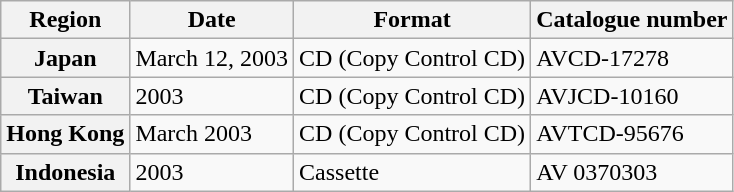<table class="wikitable plainrowheaders">
<tr>
<th>Region</th>
<th>Date</th>
<th>Format</th>
<th>Catalogue number</th>
</tr>
<tr>
<th scope="row">Japan</th>
<td>March 12, 2003</td>
<td>CD (Copy Control CD)</td>
<td>AVCD-17278</td>
</tr>
<tr>
<th scope="row">Taiwan</th>
<td>2003</td>
<td>CD (Copy Control CD)</td>
<td>AVJCD-10160</td>
</tr>
<tr>
<th scope="row">Hong Kong</th>
<td>March 2003</td>
<td>CD (Copy Control CD)</td>
<td>AVTCD-95676</td>
</tr>
<tr>
<th scope="row">Indonesia</th>
<td>2003</td>
<td>Cassette</td>
<td>AV 0370303</td>
</tr>
</table>
